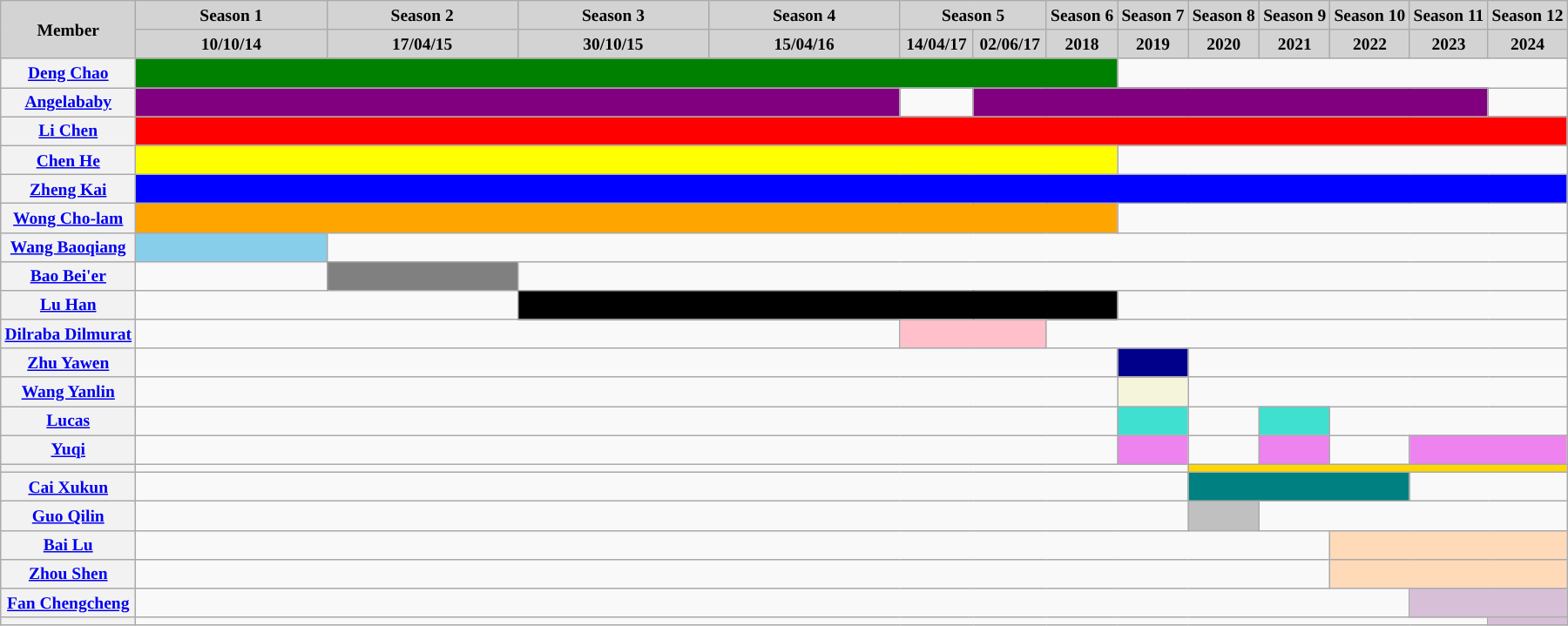<table class="wikitable" style="text-align:center; font-size:small">
<tr style="background:#D3D3D3; font-weight:bold">
<td rowspan="2">Member</td>
<td>Season 1</td>
<td>Season 2</td>
<td>Season 3</td>
<td>Season 4</td>
<td colspan="2">Season 5</td>
<td>Season 6</td>
<td>Season 7</td>
<td>Season 8</td>
<td>Season 9</td>
<td>Season 10</td>
<td>Season 11</td>
<td>Season 12</td>
</tr>
<tr style="background:#D3D3D3; font-weight:bold">
<td style="width:140px;">10/10/14</td>
<td style="width:140px;">17/04/15</td>
<td style="width:140px;">30/10/15</td>
<td style="width:140px;">15/04/16</td>
<td style="width:50px;">14/04/17</td>
<td style="width:50px;">02/06/17</td>
<td>2018</td>
<td>2019</td>
<td>2020</td>
<td>2021</td>
<td>2022</td>
<td>2023</td>
<td>2024</td>
</tr>
<tr>
<th style="background:#f2f2f2;"><a href='#'>Deng Chao</a></th>
<td colspan="7" style="background:Green;"></td>
<td colspan="6"></td>
</tr>
<tr>
<th style="background:#f2f2f2;"><a href='#'>Angelababy</a></th>
<td colspan="4" style="background:Purple;"></td>
<td></td>
<td colspan="7" style="background:Purple;"></td>
<td></td>
</tr>
<tr>
<th style="background:#f2f2f2;"><a href='#'>Li Chen</a></th>
<td colspan="13" style="background:Red;"></td>
</tr>
<tr>
<th style="background:#f2f2f2;"><a href='#'>Chen He</a></th>
<td colspan="7" style="background:Yellow;"></td>
<td colspan="6"></td>
</tr>
<tr>
<th style="background:#f2f2f2;"><a href='#'>Zheng Kai</a></th>
<td colspan="13" style="background:Blue;"></td>
</tr>
<tr>
<th style="background:#f2f2f2;"><a href='#'>Wong Cho-lam</a></th>
<td colspan="7" style="background:Orange;"></td>
<td colspan="6"></td>
</tr>
<tr>
<th style="background:#f2f2f2;"><a href='#'>Wang Baoqiang</a></th>
<td style="background:Skyblue;"></td>
<td colspan="12"></td>
</tr>
<tr>
<th style="background:#f2f2f2;"><a href='#'>Bao Bei'er</a></th>
<td></td>
<td style="background:gray;"></td>
<td colspan="11"></td>
</tr>
<tr>
<th style="background:#f2f2f2;"><a href='#'>Lu Han</a></th>
<td colspan="2" style="background:none;"></td>
<td colspan="5" style="background:Black;"></td>
<td colspan="6"></td>
</tr>
<tr>
<th style="background:#f2f2f2;"><a href='#'>Dilraba Dilmurat</a></th>
<td colspan="4"></td>
<td colspan="2" style="background:Pink;"></td>
<td colspan="7"></td>
</tr>
<tr>
<th style="background:#f2f2f2;"><a href='#'>Zhu Yawen</a></th>
<td colspan="7"></td>
<td style="background:Darkblue;"></td>
<td colspan="5"></td>
</tr>
<tr>
<th style="background:#f2f2f2;"><a href='#'>Wang Yanlin</a></th>
<td colspan="7"></td>
<td style="background:Beige;"></td>
<td colspan="5"></td>
</tr>
<tr>
<th style="background:#f2f2f2;"><a href='#'>Lucas</a></th>
<td colspan="7"></td>
<td style="background:Turquoise;"></td>
<td></td>
<td style="background:Turquoise;"></td>
<td colspan="3"></td>
</tr>
<tr>
<th style="background:#f2f2f2;"><a href='#'>Yuqi</a></th>
<td colspan="7"></td>
<td style="background:Violet;"></td>
<td></td>
<td style="background:Violet;"></td>
<td></td>
<td colspan="2" style="background:Violet;"></td>
</tr>
<tr>
<th style="background:#f2f2f2;"></th>
<td colspan="8"></td>
<td colspan="5" style="background:Gold;"></td>
</tr>
<tr>
<th style="background:#f2f2f2;"><a href='#'>Cai Xukun</a></th>
<td colspan="8"></td>
<td colspan="3" style="background:Teal;"></td>
<td colspan="2"></td>
</tr>
<tr>
<th style="background:#f2f2f2;"><a href='#'>Guo Qilin</a></th>
<td colspan="8"></td>
<td style="background:Silver;"></td>
<td colspan="4"></td>
</tr>
<tr>
<th style="background:#f2f2f2;"><a href='#'>Bai Lu</a></th>
<td colspan="10"></td>
<td colspan="3" style="background:PeachPuff;"></td>
</tr>
<tr>
<th style="background:#f2f2f2;"><a href='#'>Zhou Shen</a></th>
<td colspan="10"></td>
<td colspan="3" style="background:PeachPuff;"></td>
</tr>
<tr>
<th style="background:#f2f2f2;"><a href='#'>Fan Chengcheng</a></th>
<td colspan="11"></td>
<td colspan="2" style="background:Thistle;"></td>
</tr>
<tr>
<th style="background:#f2f2f2;"></th>
<td colspan="12"></td>
<td style="background:Thistle;"></td>
</tr>
</table>
